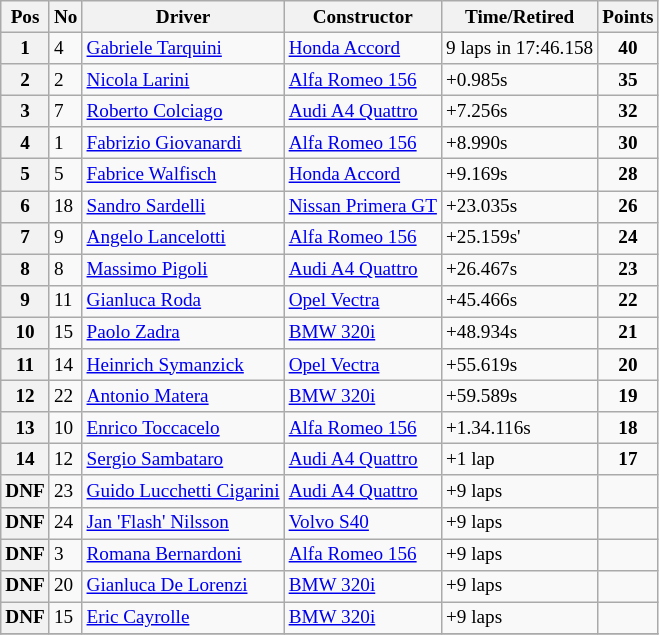<table class="wikitable" style="font-size: 80%;">
<tr>
<th>Pos</th>
<th>No</th>
<th>Driver</th>
<th>Constructor</th>
<th>Time/Retired</th>
<th>Points</th>
</tr>
<tr>
<th>1</th>
<td>4</td>
<td> <a href='#'>Gabriele Tarquini</a></td>
<td><a href='#'>Honda Accord</a></td>
<td>9 laps in 17:46.158</td>
<td style="text-align:center"><strong>40</strong></td>
</tr>
<tr>
<th>2</th>
<td>2</td>
<td> <a href='#'>Nicola Larini</a></td>
<td><a href='#'>Alfa Romeo 156</a></td>
<td>+0.985s</td>
<td style="text-align:center"><strong>35</strong></td>
</tr>
<tr>
<th>3</th>
<td>7</td>
<td> <a href='#'>Roberto Colciago</a></td>
<td><a href='#'>Audi A4 Quattro</a></td>
<td>+7.256s</td>
<td style="text-align:center"><strong>32</strong></td>
</tr>
<tr>
<th>4</th>
<td>1</td>
<td> <a href='#'>Fabrizio Giovanardi</a></td>
<td><a href='#'>Alfa Romeo 156</a></td>
<td>+8.990s</td>
<td style="text-align:center"><strong>30</strong></td>
</tr>
<tr>
<th>5</th>
<td>5</td>
<td> <a href='#'>Fabrice Walfisch</a></td>
<td><a href='#'>Honda Accord</a></td>
<td>+9.169s</td>
<td style="text-align:center"><strong>28</strong></td>
</tr>
<tr>
<th>6</th>
<td>18</td>
<td> <a href='#'>Sandro Sardelli</a></td>
<td><a href='#'>Nissan Primera GT</a></td>
<td>+23.035s</td>
<td style="text-align:center"><strong>26</strong></td>
</tr>
<tr>
<th>7</th>
<td>9</td>
<td> <a href='#'>Angelo Lancelotti</a></td>
<td><a href='#'>Alfa Romeo 156</a></td>
<td>+25.159s'</td>
<td style="text-align:center"><strong>24</strong></td>
</tr>
<tr>
<th>8</th>
<td>8</td>
<td> <a href='#'>Massimo Pigoli</a></td>
<td><a href='#'>Audi A4 Quattro</a></td>
<td>+26.467s</td>
<td style="text-align:center"><strong>23</strong></td>
</tr>
<tr>
<th>9</th>
<td>11</td>
<td> <a href='#'>Gianluca Roda</a></td>
<td><a href='#'>Opel Vectra</a></td>
<td>+45.466s</td>
<td style="text-align:center"><strong>22</strong></td>
</tr>
<tr>
<th>10</th>
<td>15</td>
<td> <a href='#'>Paolo Zadra</a></td>
<td><a href='#'>BMW 320i</a></td>
<td>+48.934s</td>
<td style="text-align:center"><strong>21</strong></td>
</tr>
<tr>
<th>11</th>
<td>14</td>
<td> <a href='#'>Heinrich Symanzick</a></td>
<td><a href='#'>Opel Vectra</a></td>
<td>+55.619s</td>
<td style="text-align:center"><strong>20</strong></td>
</tr>
<tr>
<th>12</th>
<td>22</td>
<td> <a href='#'>Antonio Matera</a></td>
<td><a href='#'>BMW 320i</a></td>
<td>+59.589s</td>
<td style="text-align:center"><strong>19</strong></td>
</tr>
<tr>
<th>13</th>
<td>10</td>
<td> <a href='#'>Enrico Toccacelo</a></td>
<td><a href='#'>Alfa Romeo 156</a></td>
<td>+1.34.116s</td>
<td style="text-align:center"><strong>18</strong></td>
</tr>
<tr>
<th>14</th>
<td>12</td>
<td> <a href='#'>Sergio Sambataro</a></td>
<td><a href='#'>Audi A4 Quattro</a></td>
<td>+1 lap</td>
<td style="text-align:center"><strong>17</strong></td>
</tr>
<tr>
<th>DNF</th>
<td>23</td>
<td> <a href='#'>Guido Lucchetti Cigarini</a></td>
<td><a href='#'>Audi A4 Quattro</a></td>
<td>+9 laps</td>
<td></td>
</tr>
<tr>
<th>DNF</th>
<td>24</td>
<td> <a href='#'>Jan 'Flash' Nilsson</a></td>
<td><a href='#'>Volvo S40</a></td>
<td>+9 laps</td>
<td></td>
</tr>
<tr>
<th>DNF</th>
<td>3</td>
<td> <a href='#'>Romana Bernardoni</a></td>
<td><a href='#'>Alfa Romeo 156</a></td>
<td>+9 laps</td>
<td></td>
</tr>
<tr>
<th>DNF</th>
<td>20</td>
<td> <a href='#'>Gianluca De Lorenzi</a></td>
<td><a href='#'>BMW 320i</a></td>
<td>+9 laps</td>
<td></td>
</tr>
<tr>
<th>DNF</th>
<td>15</td>
<td> <a href='#'>Eric Cayrolle</a></td>
<td><a href='#'>BMW 320i</a></td>
<td>+9 laps</td>
<td></td>
</tr>
<tr>
</tr>
</table>
